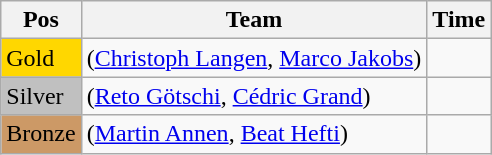<table class="wikitable">
<tr>
<th>Pos</th>
<th>Team</th>
<th>Time</th>
</tr>
<tr>
<td style="background:gold">Gold</td>
<td> (<a href='#'>Christoph Langen</a>, <a href='#'>Marco Jakobs</a>)</td>
<td></td>
</tr>
<tr>
<td style="background:silver">Silver</td>
<td> (<a href='#'>Reto Götschi</a>, <a href='#'>Cédric Grand</a>)</td>
<td></td>
</tr>
<tr>
<td style="background:#cc9966">Bronze</td>
<td> (<a href='#'>Martin Annen</a>, <a href='#'>Beat Hefti</a>)</td>
<td></td>
</tr>
</table>
